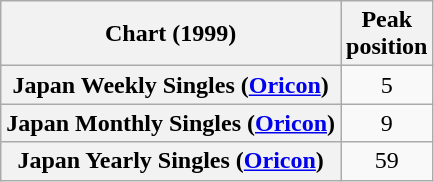<table class="wikitable sortable plainrowheaders" style="text-align:center;">
<tr>
<th scope="col">Chart (1999)</th>
<th scope="col">Peak<br>position</th>
</tr>
<tr>
<th scope="row">Japan Weekly Singles (<a href='#'>Oricon</a>)</th>
<td style="text-align:center;">5</td>
</tr>
<tr>
<th scope="row">Japan Monthly Singles (<a href='#'>Oricon</a>)</th>
<td style="text-align:center;">9</td>
</tr>
<tr>
<th scope="row">Japan Yearly Singles (<a href='#'>Oricon</a>)</th>
<td style="text-align:center;">59</td>
</tr>
</table>
